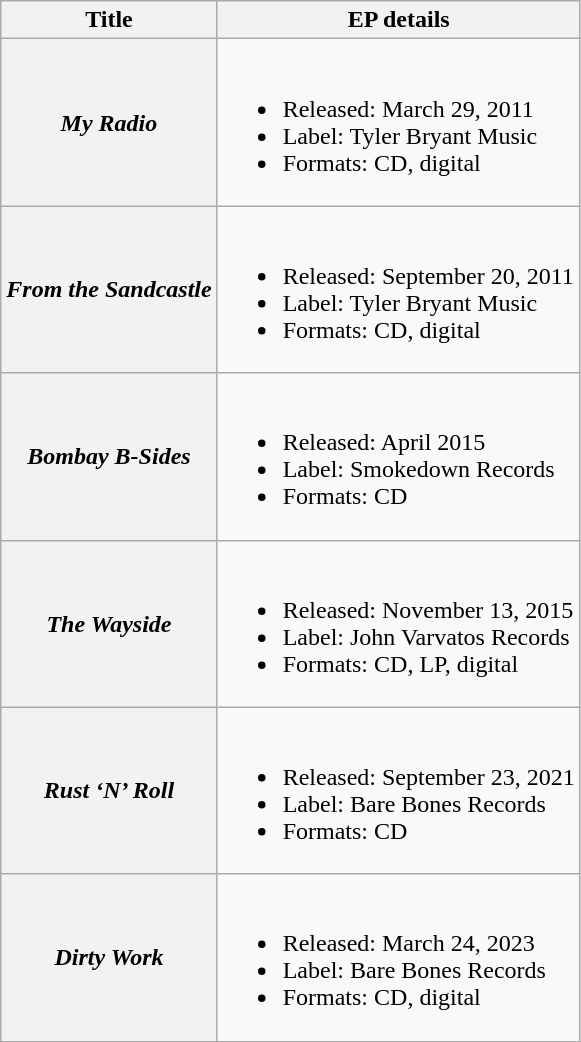<table class="wikitable">
<tr>
<th>Title</th>
<th><strong>EP details</strong></th>
</tr>
<tr>
<th><strong><em>My Radio</em></strong></th>
<td><br><ul><li>Released: March 29, 2011</li><li>Label: Tyler Bryant Music</li><li>Formats: CD, digital</li></ul></td>
</tr>
<tr>
<th><em>From the Sandcastle</em></th>
<td><br><ul><li>Released: September 20, 2011</li><li>Label: Tyler Bryant Music</li><li>Formats: CD, digital</li></ul></td>
</tr>
<tr>
<th><em>Bombay B-Sides</em></th>
<td><br><ul><li>Released: April 2015</li><li>Label: Smokedown Records</li><li>Formats: CD</li></ul></td>
</tr>
<tr>
<th><em>The Wayside</em></th>
<td><br><ul><li>Released: November 13, 2015</li><li>Label: John Varvatos Records</li><li>Formats: CD, LP, digital</li></ul></td>
</tr>
<tr>
<th><em>Rust ‘N’ Roll</em></th>
<td><br><ul><li>Released: September 23, 2021</li><li>Label: Bare Bones Records</li><li>Formats: CD</li></ul></td>
</tr>
<tr>
<th><em>Dirty Work</em></th>
<td><br><ul><li>Released: March 24, 2023</li><li>Label: Bare Bones Records</li><li>Formats: CD, digital</li></ul></td>
</tr>
<tr>
</tr>
</table>
